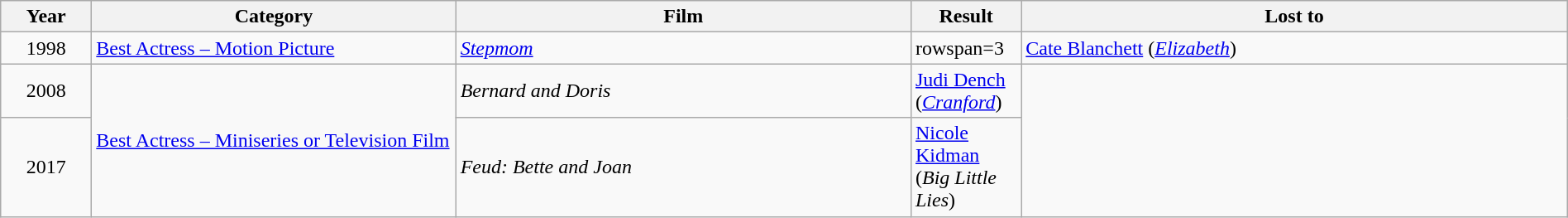<table class="wikitable" width="100%" cellpadding="5">
<tr>
<th width="5%">Year</th>
<th width="20%">Category</th>
<th width="25%">Film</th>
<th width="5%">Result</th>
<th width="30%">Lost to</th>
</tr>
<tr>
<td style="text-align:center;">1998</td>
<td><a href='#'>Best Actress – Motion Picture</a></td>
<td><em><a href='#'>Stepmom</a></em></td>
<td>rowspan=3 </td>
<td><a href='#'>Cate Blanchett</a> (<em><a href='#'>Elizabeth</a></em>)</td>
</tr>
<tr>
<td style="text-align:center;">2008</td>
<td rowspan=2><a href='#'>Best Actress – Miniseries or Television Film</a></td>
<td><em>Bernard and Doris</em></td>
<td><a href='#'>Judi Dench</a> (<em><a href='#'>Cranford</a></em>)</td>
</tr>
<tr>
<td style="text-align:center;">2017</td>
<td><em>Feud: Bette and Joan</em></td>
<td><a href='#'>Nicole Kidman</a> (<em>Big Little Lies</em>)</td>
</tr>
</table>
